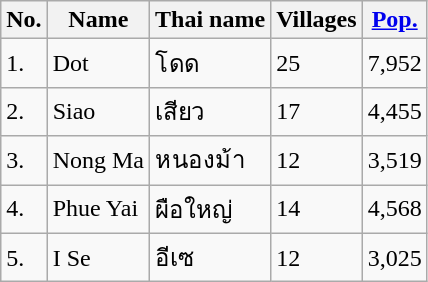<table class="wikitable">
<tr>
<th>No.</th>
<th>Name</th>
<th>Thai name</th>
<th>Villages</th>
<th><a href='#'>Pop.</a></th>
</tr>
<tr>
<td>1.</td>
<td>Dot</td>
<td>โดด</td>
<td>25</td>
<td>7,952</td>
</tr>
<tr>
<td>2.</td>
<td>Siao</td>
<td>เสียว</td>
<td>17</td>
<td>4,455</td>
</tr>
<tr>
<td>3.</td>
<td>Nong Ma</td>
<td>หนองม้า</td>
<td>12</td>
<td>3,519</td>
</tr>
<tr>
<td>4.</td>
<td>Phue Yai</td>
<td>ผือใหญ่</td>
<td>14</td>
<td>4,568</td>
</tr>
<tr>
<td>5.</td>
<td>I Se</td>
<td>อีเซ</td>
<td>12</td>
<td>3,025</td>
</tr>
</table>
